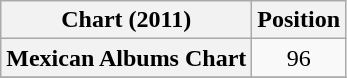<table class="wikitable sortable plainrowheaders">
<tr>
<th scope="col">Chart (2011)</th>
<th scope="col">Position</th>
</tr>
<tr>
<th scope="row">Mexican Albums Chart</th>
<td style="text-align: center;">96</td>
</tr>
<tr>
</tr>
</table>
